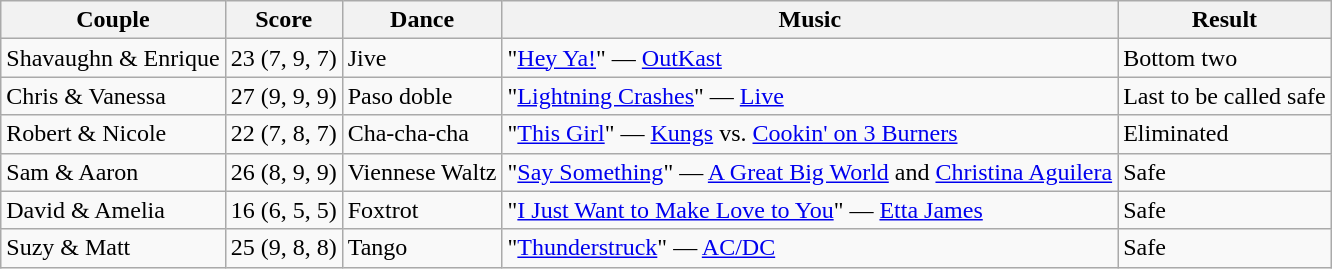<table class="wikitable sortable">
<tr>
<th rowspan="1">Couple<br></th>
<th colspan="1">Score</th>
<th rowspan="1">Dance</th>
<th rowspan="1">Music</th>
<th rowspan="1">Result</th>
</tr>
<tr>
<td>Shavaughn & Enrique<br></td>
<td>23 (7, 9, 7)</td>
<td>Jive</td>
<td>"<a href='#'>Hey Ya!</a>" — <a href='#'>OutKast</a></td>
<td>Bottom two</td>
</tr>
<tr>
<td>Chris & Vanessa<br></td>
<td>27 (9, 9, 9)</td>
<td>Paso doble</td>
<td>"<a href='#'>Lightning Crashes</a>" — <a href='#'>Live</a></td>
<td>Last to be called safe</td>
</tr>
<tr>
<td>Robert & Nicole<br></td>
<td>22 (7, 8, 7)</td>
<td>Cha-cha-cha</td>
<td>"<a href='#'>This Girl</a>" — <a href='#'>Kungs</a> vs. <a href='#'>Cookin' on 3 Burners</a></td>
<td>Eliminated</td>
</tr>
<tr>
<td>Sam & Aaron<br></td>
<td>26 (8, 9, 9)</td>
<td>Viennese Waltz</td>
<td>"<a href='#'>Say Something</a>" — <a href='#'>A Great Big World</a> and <a href='#'>Christina Aguilera</a></td>
<td>Safe</td>
</tr>
<tr>
<td>David & Amelia<br></td>
<td>16 (6, 5, 5)</td>
<td>Foxtrot</td>
<td>"<a href='#'>I Just Want to Make Love to You</a>" — <a href='#'>Etta James</a></td>
<td>Safe</td>
</tr>
<tr>
<td>Suzy & Matt<br></td>
<td>25 (9, 8, 8)</td>
<td>Tango</td>
<td>"<a href='#'>Thunderstruck</a>" — <a href='#'>AC/DC</a></td>
<td>Safe</td>
</tr>
</table>
